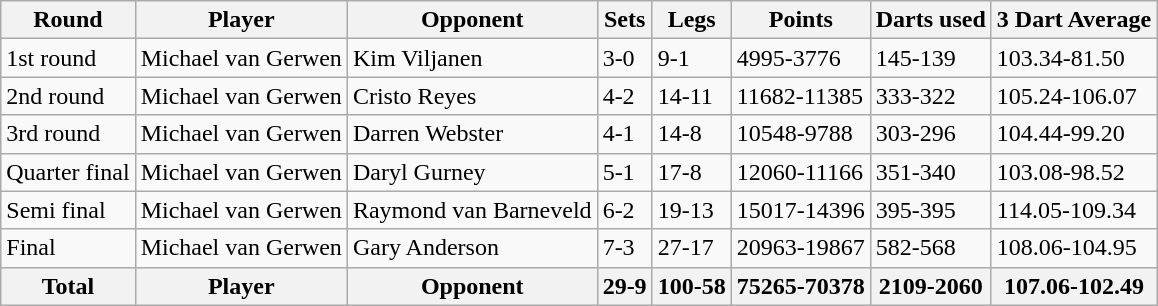<table class="wikitable">
<tr>
<th>Round</th>
<th>Player</th>
<th>Opponent</th>
<th>Sets</th>
<th>Legs</th>
<th>Points</th>
<th>Darts used</th>
<th>3 Dart Average</th>
</tr>
<tr>
<td>1st round</td>
<td>Michael van Gerwen</td>
<td>Kim Viljanen</td>
<td>3-0</td>
<td>9-1</td>
<td>4995-3776</td>
<td>145-139</td>
<td>103.34-81.50</td>
</tr>
<tr>
<td>2nd round</td>
<td>Michael van Gerwen</td>
<td>Cristo Reyes</td>
<td>4-2</td>
<td>14-11</td>
<td>11682-11385</td>
<td>333-322</td>
<td>105.24-106.07</td>
</tr>
<tr>
<td>3rd round</td>
<td>Michael van Gerwen</td>
<td>Darren Webster</td>
<td>4-1</td>
<td>14-8</td>
<td>10548-9788</td>
<td>303-296</td>
<td>104.44-99.20</td>
</tr>
<tr>
<td>Quarter final</td>
<td>Michael van Gerwen</td>
<td>Daryl Gurney</td>
<td>5-1</td>
<td>17-8</td>
<td>12060-11166</td>
<td>351-340</td>
<td>103.08-98.52</td>
</tr>
<tr>
<td>Semi final</td>
<td>Michael van Gerwen</td>
<td>Raymond van Barneveld</td>
<td>6-2</td>
<td>19-13</td>
<td>15017-14396</td>
<td>395-395</td>
<td>114.05-109.34</td>
</tr>
<tr>
<td>Final</td>
<td>Michael van Gerwen</td>
<td>Gary Anderson</td>
<td>7-3</td>
<td>27-17</td>
<td>20963-19867</td>
<td>582-568</td>
<td>108.06-104.95</td>
</tr>
<tr>
<th>Total</th>
<th>Player</th>
<th>Opponent</th>
<th>29-9</th>
<th>100-58</th>
<th>75265-70378</th>
<th>2109-2060</th>
<th>107.06-102.49</th>
</tr>
</table>
